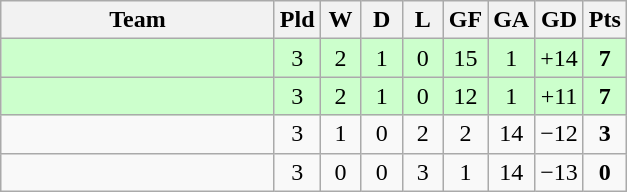<table class="wikitable" style="text-align: center;">
<tr>
<th width=175>Team</th>
<th width=20>Pld</th>
<th width=20>W</th>
<th width=20>D</th>
<th width=20>L</th>
<th width=20>GF</th>
<th width=20>GA</th>
<th width=20>GD</th>
<th width=20>Pts</th>
</tr>
<tr bgcolor=ccffcc>
<td style="text-align:left;"></td>
<td>3</td>
<td>2</td>
<td>1</td>
<td>0</td>
<td>15</td>
<td>1</td>
<td>+14</td>
<td><strong>7</strong></td>
</tr>
<tr bgcolor=ccffcc>
<td style="text-align:left;"></td>
<td>3</td>
<td>2</td>
<td>1</td>
<td>0</td>
<td>12</td>
<td>1</td>
<td>+11</td>
<td><strong>7</strong></td>
</tr>
<tr>
<td style="text-align:left;"></td>
<td>3</td>
<td>1</td>
<td>0</td>
<td>2</td>
<td>2</td>
<td>14</td>
<td>−12</td>
<td><strong>3</strong></td>
</tr>
<tr>
<td style="text-align:left;"></td>
<td>3</td>
<td>0</td>
<td>0</td>
<td>3</td>
<td>1</td>
<td>14</td>
<td>−13</td>
<td><strong>0</strong></td>
</tr>
</table>
